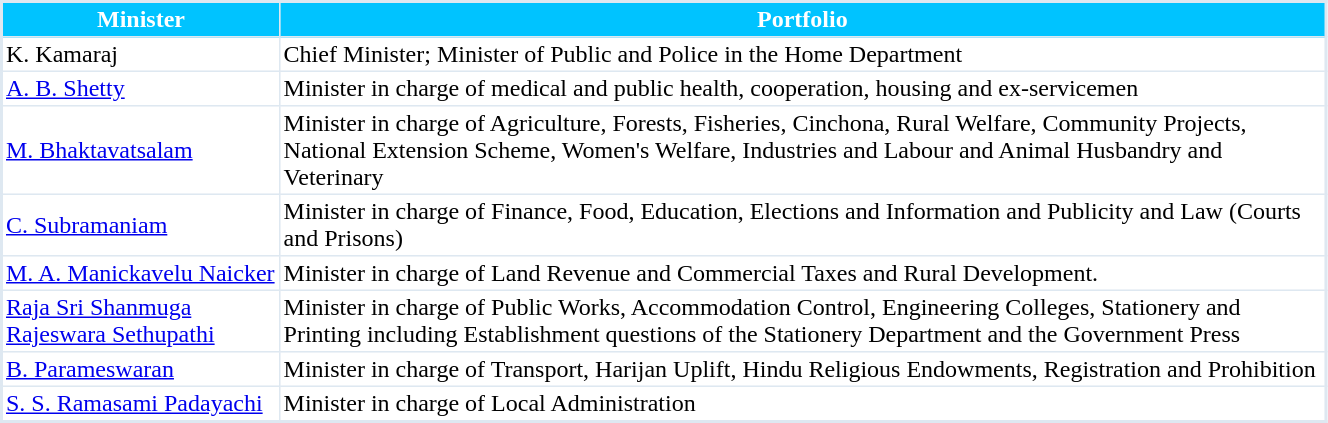<table width="70%" cellpadding="2" cellspacing="0" border="1" style="border-collapse: collapse; border: 2px #DEE8F1 solid;">
<tr>
<th style="background-color:#00c3ff; color:white">Minister</th>
<th style="background-color:#00c3ff; color:white">Portfolio</th>
</tr>
<tr>
<td>K. Kamaraj</td>
<td>Chief Minister; Minister of Public and Police in the Home Department</td>
</tr>
<tr>
<td><a href='#'>A. B. Shetty</a></td>
<td>Minister in charge of medical and public health, cooperation, housing and ex-servicemen</td>
</tr>
<tr>
<td><a href='#'>M. Bhaktavatsalam</a></td>
<td>Minister in charge of Agriculture, Forests, Fisheries, Cinchona, Rural Welfare, Community Projects, National Extension Scheme, Women's Welfare, Industries and Labour and Animal Husbandry and Veterinary</td>
</tr>
<tr>
<td><a href='#'>C. Subramaniam</a></td>
<td>Minister in charge of Finance, Food, Education, Elections and Information and Publicity and Law (Courts and Prisons)</td>
</tr>
<tr>
<td><a href='#'>M. A. Manickavelu Naicker</a></td>
<td>Minister in charge of Land Revenue and Commercial Taxes and Rural Development.</td>
</tr>
<tr>
<td><a href='#'>Raja Sri Shanmuga Rajeswara Sethupathi</a></td>
<td>Minister in charge of Public Works, Accommodation Control, Engineering Colleges, Stationery and Printing including Establishment questions of the Stationery Department and the Government Press</td>
</tr>
<tr>
<td><a href='#'>B. Parameswaran</a></td>
<td>Minister in charge of Transport, Harijan Uplift, Hindu Religious Endowments, Registration and Prohibition</td>
</tr>
<tr>
<td><a href='#'>S. S. Ramasami Padayachi</a></td>
<td>Minister in charge of Local Administration</td>
</tr>
</table>
